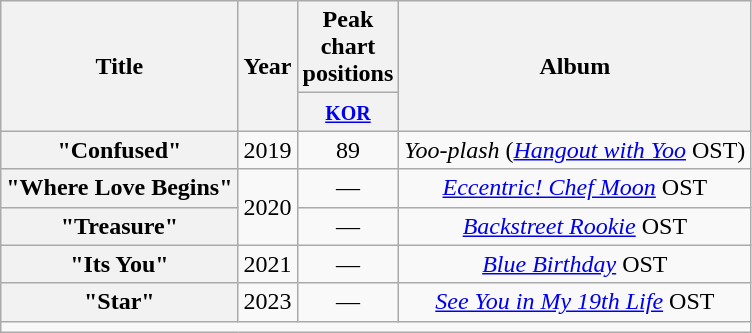<table class="wikitable plainrowheaders" style="text-align:center;">
<tr>
<th rowspan="2" scope="col">Title</th>
<th rowspan="2" scope="col">Year</th>
<th scope="col">Peak chart positions</th>
<th rowspan="2" scope="col">Album</th>
</tr>
<tr>
<th style="width:3em;"><small><a href='#'>KOR</a></small><br></th>
</tr>
<tr>
<th scope="row">"Confused"  </th>
<td>2019</td>
<td>89</td>
<td><em>Yoo-plash</em> (<em><a href='#'>Hangout with Yoo</a></em> OST)</td>
</tr>
<tr>
<th scope="row">"Where Love Begins" </th>
<td rowspan="2">2020</td>
<td>—</td>
<td><em><a href='#'>Eccentric! Chef Moon</a></em> OST</td>
</tr>
<tr>
<th scope="row">"Treasure" </th>
<td>—</td>
<td><em><a href='#'>Backstreet Rookie</a></em> OST</td>
</tr>
<tr>
<th scope="row">"Its You"</th>
<td>2021</td>
<td>—</td>
<td><em><a href='#'>Blue Birthday</a></em> OST</td>
</tr>
<tr>
<th scope="row">"Star"</th>
<td>2023</td>
<td>—</td>
<td><em><a href='#'>See You in My 19th Life</a></em> OST</td>
</tr>
<tr>
<td colspan="4"></td>
</tr>
</table>
